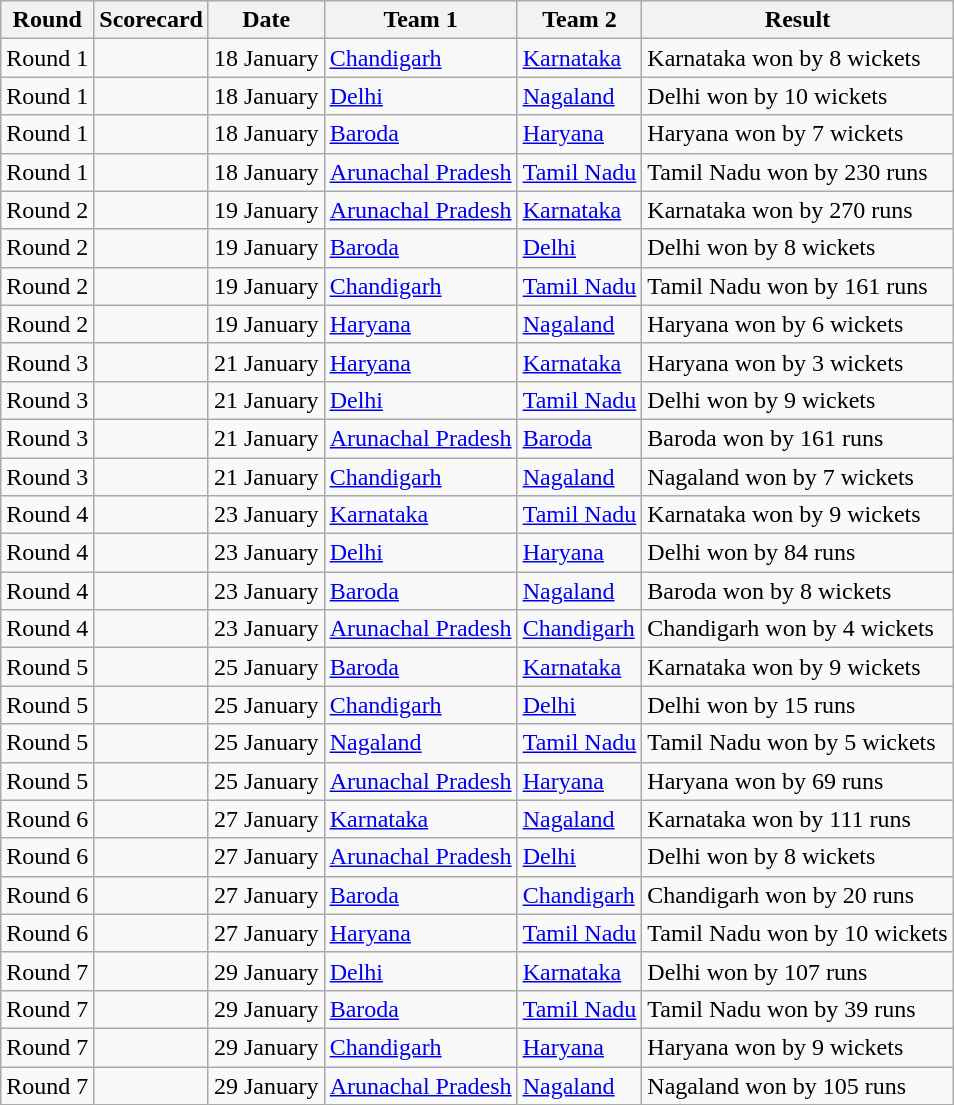<table class="wikitable collapsible sortable collapsed">
<tr>
<th>Round</th>
<th>Scorecard</th>
<th>Date</th>
<th>Team 1</th>
<th>Team 2</th>
<th>Result</th>
</tr>
<tr>
<td>Round 1</td>
<td></td>
<td>18 January</td>
<td><a href='#'>Chandigarh</a></td>
<td><a href='#'>Karnataka</a></td>
<td>Karnataka won by 8 wickets</td>
</tr>
<tr>
<td>Round 1</td>
<td></td>
<td>18 January</td>
<td><a href='#'>Delhi</a></td>
<td><a href='#'>Nagaland</a></td>
<td>Delhi won by 10 wickets</td>
</tr>
<tr>
<td>Round 1</td>
<td></td>
<td>18 January</td>
<td><a href='#'>Baroda</a></td>
<td><a href='#'>Haryana</a></td>
<td>Haryana won by 7 wickets</td>
</tr>
<tr>
<td>Round 1</td>
<td></td>
<td>18 January</td>
<td><a href='#'>Arunachal Pradesh</a></td>
<td><a href='#'>Tamil Nadu</a></td>
<td>Tamil Nadu won by 230 runs</td>
</tr>
<tr>
<td>Round 2</td>
<td></td>
<td>19 January</td>
<td><a href='#'>Arunachal Pradesh</a></td>
<td><a href='#'>Karnataka</a></td>
<td>Karnataka won by 270 runs</td>
</tr>
<tr>
<td>Round 2</td>
<td></td>
<td>19 January</td>
<td><a href='#'>Baroda</a></td>
<td><a href='#'>Delhi</a></td>
<td>Delhi won by 8 wickets</td>
</tr>
<tr>
<td>Round 2</td>
<td></td>
<td>19 January</td>
<td><a href='#'>Chandigarh</a></td>
<td><a href='#'>Tamil Nadu</a></td>
<td>Tamil Nadu won by 161 runs</td>
</tr>
<tr>
<td>Round 2</td>
<td></td>
<td>19 January</td>
<td><a href='#'>Haryana</a></td>
<td><a href='#'>Nagaland</a></td>
<td>Haryana won by 6 wickets</td>
</tr>
<tr>
<td>Round 3</td>
<td></td>
<td>21 January</td>
<td><a href='#'>Haryana</a></td>
<td><a href='#'>Karnataka</a></td>
<td>Haryana won by 3 wickets</td>
</tr>
<tr>
<td>Round 3</td>
<td></td>
<td>21 January</td>
<td><a href='#'>Delhi</a></td>
<td><a href='#'>Tamil Nadu</a></td>
<td>Delhi won by 9 wickets</td>
</tr>
<tr>
<td>Round 3</td>
<td></td>
<td>21 January</td>
<td><a href='#'>Arunachal Pradesh</a></td>
<td><a href='#'>Baroda</a></td>
<td>Baroda won by 161 runs</td>
</tr>
<tr>
<td>Round 3</td>
<td></td>
<td>21 January</td>
<td><a href='#'>Chandigarh</a></td>
<td><a href='#'>Nagaland</a></td>
<td>Nagaland won by 7 wickets</td>
</tr>
<tr>
<td>Round 4</td>
<td></td>
<td>23 January</td>
<td><a href='#'>Karnataka</a></td>
<td><a href='#'>Tamil Nadu</a></td>
<td>Karnataka won by 9 wickets</td>
</tr>
<tr>
<td>Round 4</td>
<td></td>
<td>23 January</td>
<td><a href='#'>Delhi</a></td>
<td><a href='#'>Haryana</a></td>
<td>Delhi won by 84 runs</td>
</tr>
<tr>
<td>Round 4</td>
<td></td>
<td>23 January</td>
<td><a href='#'>Baroda</a></td>
<td><a href='#'>Nagaland</a></td>
<td>Baroda won by 8 wickets</td>
</tr>
<tr>
<td>Round 4</td>
<td></td>
<td>23 January</td>
<td><a href='#'>Arunachal Pradesh</a></td>
<td><a href='#'>Chandigarh</a></td>
<td>Chandigarh won by 4 wickets</td>
</tr>
<tr>
<td>Round 5</td>
<td></td>
<td>25 January</td>
<td><a href='#'>Baroda</a></td>
<td><a href='#'>Karnataka</a></td>
<td>Karnataka won by 9 wickets</td>
</tr>
<tr>
<td>Round 5</td>
<td></td>
<td>25 January</td>
<td><a href='#'>Chandigarh</a></td>
<td><a href='#'>Delhi</a></td>
<td>Delhi won by 15 runs</td>
</tr>
<tr>
<td>Round 5</td>
<td></td>
<td>25 January</td>
<td><a href='#'>Nagaland</a></td>
<td><a href='#'>Tamil Nadu</a></td>
<td>Tamil Nadu won by 5 wickets</td>
</tr>
<tr>
<td>Round 5</td>
<td></td>
<td>25 January</td>
<td><a href='#'>Arunachal Pradesh</a></td>
<td><a href='#'>Haryana</a></td>
<td>Haryana won by 69 runs</td>
</tr>
<tr>
<td>Round 6</td>
<td></td>
<td>27 January</td>
<td><a href='#'>Karnataka</a></td>
<td><a href='#'>Nagaland</a></td>
<td>Karnataka won by 111 runs</td>
</tr>
<tr>
<td>Round 6</td>
<td></td>
<td>27 January</td>
<td><a href='#'>Arunachal Pradesh</a></td>
<td><a href='#'>Delhi</a></td>
<td>Delhi won by 8 wickets</td>
</tr>
<tr>
<td>Round 6</td>
<td></td>
<td>27 January</td>
<td><a href='#'>Baroda</a></td>
<td><a href='#'>Chandigarh</a></td>
<td>Chandigarh won by 20 runs</td>
</tr>
<tr>
<td>Round 6</td>
<td></td>
<td>27 January</td>
<td><a href='#'>Haryana</a></td>
<td><a href='#'>Tamil Nadu</a></td>
<td>Tamil Nadu won by 10 wickets</td>
</tr>
<tr>
<td>Round 7</td>
<td></td>
<td>29 January</td>
<td><a href='#'>Delhi</a></td>
<td><a href='#'>Karnataka</a></td>
<td>Delhi won by 107 runs</td>
</tr>
<tr>
<td>Round 7</td>
<td></td>
<td>29 January</td>
<td><a href='#'>Baroda</a></td>
<td><a href='#'>Tamil Nadu</a></td>
<td>Tamil Nadu won by 39 runs</td>
</tr>
<tr>
<td>Round 7</td>
<td></td>
<td>29 January</td>
<td><a href='#'>Chandigarh</a></td>
<td><a href='#'>Haryana</a></td>
<td>Haryana won by 9 wickets</td>
</tr>
<tr>
<td>Round 7</td>
<td></td>
<td>29 January</td>
<td><a href='#'>Arunachal Pradesh</a></td>
<td><a href='#'>Nagaland</a></td>
<td>Nagaland won by 105 runs</td>
</tr>
</table>
